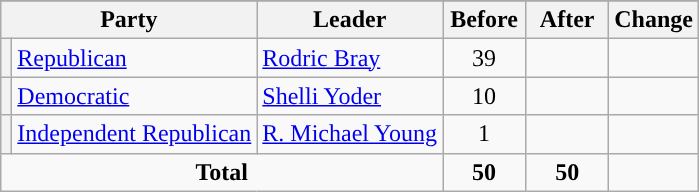<table class="wikitable" style="text-align:center;">
<tr>
</tr>
<tr>
<th colspan="2">Party</th>
<th>Leader</th>
<th style="width:3em">Before</th>
<th style="width:3em">After</th>
<th style="width:3em">Change</th>
</tr>
<tr>
<th style="background-color:"></th>
<td style="text-align:left;"><a href='#'>Republican</a></td>
<td style="text-align:left;"><a href='#'>Rodric Bray</a></td>
<td>39</td>
<td></td>
<td></td>
</tr>
<tr>
<th style="background-color:"></th>
<td style="text-align:left;"><a href='#'>Democratic</a></td>
<td style="text-align:left;"><a href='#'>Shelli Yoder</a></td>
<td>10</td>
<td></td>
<td></td>
</tr>
<tr>
<th style="background-color:"></th>
<td style="text-align:left;"><a href='#'>Independent Republican</a></td>
<td style="text-align:left;"><a href='#'>R. Michael Young</a></td>
<td>1</td>
<td></td>
<td></td>
</tr>
<tr>
<td colspan="3"><strong>Total</strong></td>
<td><strong>50</strong></td>
<td><strong>50</strong></td>
<td></td>
</tr>
</table>
